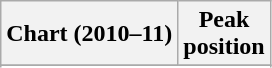<table class="wikitable sortable">
<tr>
<th scope="col">Chart (2010–11)</th>
<th scope="col">Peak<br>position</th>
</tr>
<tr>
</tr>
<tr>
</tr>
<tr>
</tr>
<tr>
</tr>
<tr>
</tr>
<tr>
</tr>
</table>
